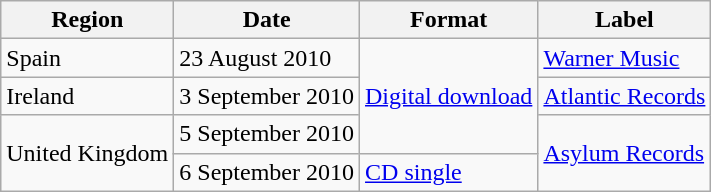<table class=wikitable>
<tr>
<th>Region</th>
<th>Date</th>
<th>Format</th>
<th>Label</th>
</tr>
<tr>
<td>Spain</td>
<td>23 August 2010</td>
<td rowspan="3"><a href='#'>Digital download</a></td>
<td><a href='#'>Warner Music</a></td>
</tr>
<tr>
<td>Ireland</td>
<td>3 September 2010</td>
<td><a href='#'>Atlantic Records</a></td>
</tr>
<tr>
<td rowspan="2">United Kingdom</td>
<td>5 September 2010</td>
<td rowspan="2"><a href='#'>Asylum Records</a></td>
</tr>
<tr>
<td>6 September 2010</td>
<td><a href='#'>CD single</a></td>
</tr>
</table>
